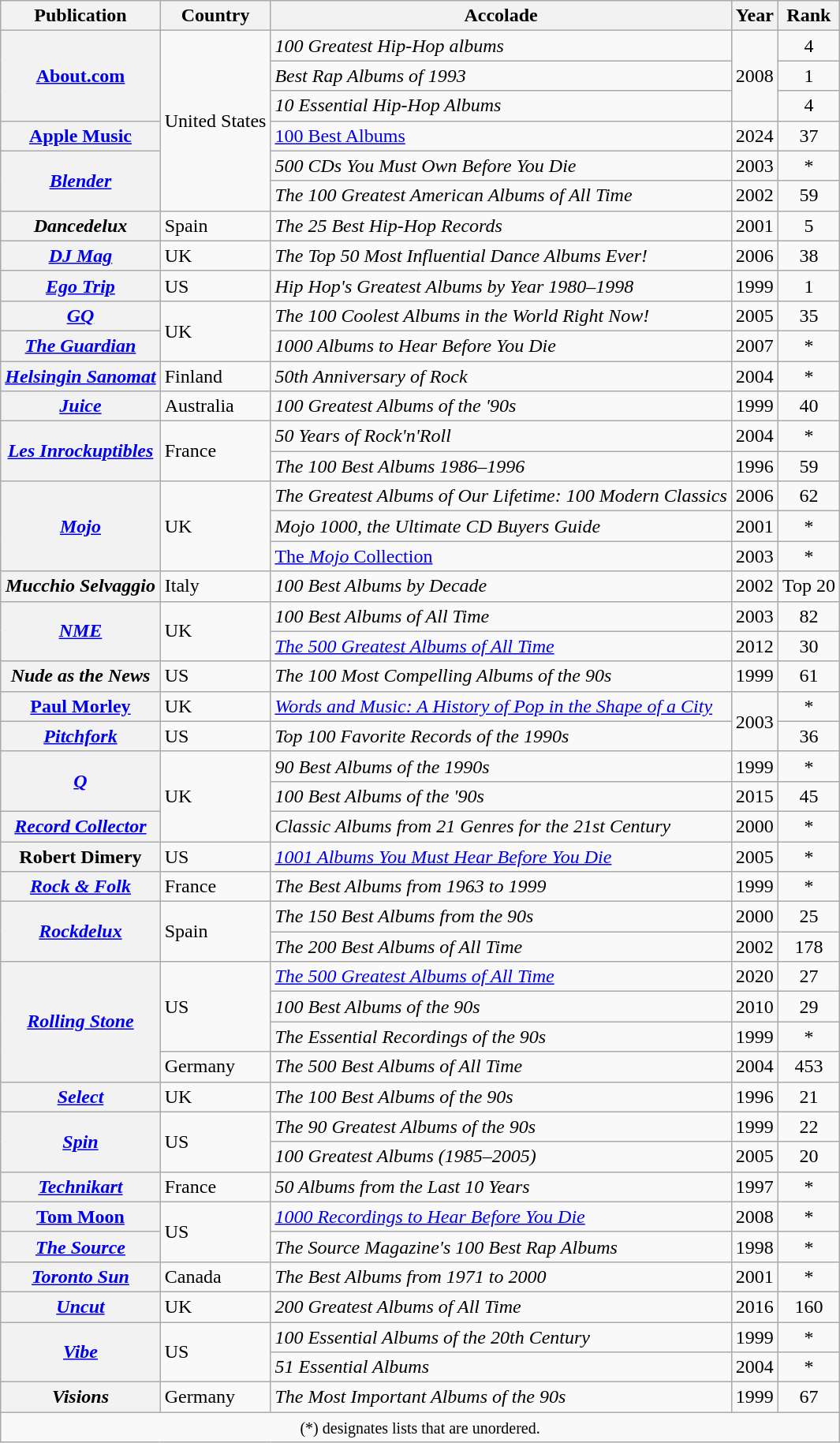<table class="wikitable plainrowheaders">
<tr>
<th>Publication</th>
<th>Country</th>
<th>Accolade</th>
<th>Year</th>
<th style="text-align:center;">Rank</th>
</tr>
<tr>
<th scope="row" rowspan=3><a href='#'>About.com</a></th>
<td rowspan=6>United States</td>
<td><em>100 Greatest Hip-Hop albums</em> </td>
<td rowspan=3>2008</td>
<td style="text-align:center;">4</td>
</tr>
<tr>
<td><em>Best Rap Albums of 1993</em></td>
<td style="text-align:center;">1</td>
</tr>
<tr>
<td><em>10 Essential Hip-Hop Albums</em></td>
<td style="text-align:center;">4</td>
</tr>
<tr>
<th scope="row"><a href='#'>Apple Music</a></th>
<td><a href='#'>100 Best Albums</a></td>
<td>2024</td>
<td style="text-align:center;">37</td>
</tr>
<tr>
<th scope="row" rowspan=2><em><a href='#'>Blender</a></em></th>
<td><em>500 CDs You Must Own Before You Die</em></td>
<td>2003</td>
<td style="text-align:center;">*</td>
</tr>
<tr>
<td><em>The 100 Greatest American Albums of All Time</em></td>
<td>2002</td>
<td style="text-align:center;">59</td>
</tr>
<tr>
<th scope="row"><em>Dancedelux</em></th>
<td>Spain</td>
<td><em>The 25 Best Hip-Hop Records</em></td>
<td>2001</td>
<td style="text-align:center;">5</td>
</tr>
<tr>
<th scope="row"><em><a href='#'>DJ Mag</a></em></th>
<td>UK</td>
<td><em>The Top 50 Most Influential Dance Albums Ever!</em></td>
<td>2006</td>
<td style="text-align:center;">38</td>
</tr>
<tr>
<th scope="row"><em><a href='#'>Ego Trip</a></em></th>
<td>US</td>
<td><em>Hip Hop's Greatest Albums by Year 1980–1998</em></td>
<td>1999</td>
<td style="text-align:center;">1</td>
</tr>
<tr>
<th scope="row"><em><a href='#'>GQ</a></em></th>
<td rowspan=2>UK</td>
<td><em>The 100 Coolest Albums in the World Right Now!</em></td>
<td>2005</td>
<td style="text-align:center;">35</td>
</tr>
<tr>
<th scope="row"><em><a href='#'>The Guardian</a></em></th>
<td><em>1000 Albums to Hear Before You Die</em></td>
<td>2007</td>
<td style="text-align:center;">*</td>
</tr>
<tr>
<th scope="row"><em><a href='#'>Helsingin Sanomat</a></em></th>
<td>Finland</td>
<td><em>50th Anniversary of Rock</em></td>
<td>2004</td>
<td style="text-align:center;">*</td>
</tr>
<tr>
<th scope="row"><em><a href='#'>Juice</a></em></th>
<td>Australia</td>
<td><em>100 Greatest Albums of the '90s</em></td>
<td>1999</td>
<td style="text-align:center;">40</td>
</tr>
<tr>
<th scope="row" rowspan=2><em><a href='#'>Les Inrockuptibles</a></em></th>
<td rowspan=2>France</td>
<td><em>50 Years of Rock'n'Roll</em></td>
<td>2004</td>
<td style="text-align:center;">*</td>
</tr>
<tr>
<td><em>The 100 Best Albums 1986–1996</em></td>
<td>1996</td>
<td style="text-align:center;">59</td>
</tr>
<tr>
<th scope="row" rowspan=3><em><a href='#'>Mojo</a></em></th>
<td rowspan=3>UK</td>
<td><em>The Greatest Albums of Our Lifetime: 100 Modern Classics</em></td>
<td>2006</td>
<td style="text-align:center;">62</td>
</tr>
<tr>
<td><em>Mojo 1000, the Ultimate CD Buyers Guide</em></td>
<td>2001</td>
<td style="text-align:center;">*</td>
</tr>
<tr>
<td><a href='#'>The <em>Mojo</em> Collection</a></td>
<td>2003</td>
<td style="text-align:center;">*</td>
</tr>
<tr>
<th scope="row"><em>Mucchio Selvaggio</em></th>
<td>Italy</td>
<td><em>100 Best Albums by Decade</em></td>
<td>2002</td>
<td style="text-align:center;">Top 20</td>
</tr>
<tr>
<th scope="row" rowspan=2><em><a href='#'>NME</a></em></th>
<td rowspan=2>UK</td>
<td><em>100 Best Albums of All Time</em></td>
<td>2003</td>
<td style="text-align:center;">82</td>
</tr>
<tr>
<td><em><a href='#'>The 500 Greatest Albums of All Time</a></em></td>
<td>2012</td>
<td style="text-align:center;">30</td>
</tr>
<tr>
<th scope="row"><em>Nude as the News</em></th>
<td>US</td>
<td><em>The 100 Most Compelling Albums of the 90s</em></td>
<td>1999</td>
<td style="text-align:center;">61</td>
</tr>
<tr>
<th scope="row"><a href='#'>Paul Morley</a></th>
<td>UK</td>
<td><em><a href='#'>Words and Music: A History of Pop in the Shape of a City</a></em></td>
<td rowspan=2>2003</td>
<td style="text-align:center;">*</td>
</tr>
<tr>
<th scope="row"><em><a href='#'>Pitchfork</a></em></th>
<td>US</td>
<td><em>Top 100 Favorite Records of the 1990s</em></td>
<td style="text-align:center;">36</td>
</tr>
<tr>
<th scope="row" rowspan=2><em><a href='#'>Q</a></em></th>
<td rowspan=3>UK</td>
<td><em>90 Best Albums of the 1990s</em></td>
<td>1999</td>
<td style="text-align:center;">*</td>
</tr>
<tr>
<td><em>100 Best Albums of the '90s</em></td>
<td>2015</td>
<td style="text-align:center;">45</td>
</tr>
<tr>
<th scope="row"><em><a href='#'>Record Collector</a></em></th>
<td><em>Classic Albums from 21 Genres for the 21st Century</em></td>
<td>2000</td>
<td style="text-align:center;">*</td>
</tr>
<tr>
<th scope="row">Robert Dimery</th>
<td>US</td>
<td><em><a href='#'>1001 Albums You Must Hear Before You Die</a></em></td>
<td>2005</td>
<td style="text-align:center;">*</td>
</tr>
<tr>
<th scope="row"><em><a href='#'>Rock & Folk</a></em></th>
<td>France</td>
<td><em>The Best Albums from 1963 to 1999</em></td>
<td>1999</td>
<td style="text-align:center;">*</td>
</tr>
<tr>
<th scope="row" rowspan=2><em><a href='#'>Rockdelux</a></em></th>
<td rowspan=2>Spain</td>
<td><em>The 150 Best Albums from the 90s</em></td>
<td>2000</td>
<td style="text-align:center;">25</td>
</tr>
<tr>
<td><em>The 200 Best Albums of All Time</em></td>
<td>2002</td>
<td style="text-align:center;">178</td>
</tr>
<tr>
<th scope="row" rowspan=4><em><a href='#'>Rolling Stone</a></em></th>
<td rowspan=3>US</td>
<td><em><a href='#'>The 500 Greatest Albums of All Time</a></em></td>
<td>2020</td>
<td style="text-align:center;">27</td>
</tr>
<tr>
<td><em>100 Best Albums of the 90s</em></td>
<td>2010</td>
<td style="text-align:center;">29</td>
</tr>
<tr>
<td><em>The Essential Recordings of the 90s</em></td>
<td>1999</td>
<td style="text-align:center;">*</td>
</tr>
<tr>
<td>Germany</td>
<td><em>The 500 Best Albums of All Time</em></td>
<td>2004</td>
<td style="text-align:center;">453</td>
</tr>
<tr>
<th scope="row"><em><a href='#'>Select</a></em></th>
<td>UK</td>
<td><em>The 100 Best Albums of the 90s</em></td>
<td>1996</td>
<td style="text-align:center;">21</td>
</tr>
<tr>
<th scope="row" rowspan=2><em><a href='#'>Spin</a></em></th>
<td rowspan=2>US</td>
<td><em>The 90 Greatest Albums of the 90s</em></td>
<td>1999</td>
<td style="text-align:center;">22</td>
</tr>
<tr>
<td><em>100 Greatest Albums (1985–2005)</em></td>
<td>2005</td>
<td style="text-align:center;">20</td>
</tr>
<tr>
<th scope="row"><em><a href='#'>Technikart</a></em></th>
<td>France</td>
<td><em>50 Albums from the Last 10 Years</em></td>
<td>1997</td>
<td style="text-align:center;">*</td>
</tr>
<tr>
<th scope="row"><a href='#'>Tom Moon</a></th>
<td rowspan=2>US</td>
<td><em><a href='#'>1000 Recordings to Hear Before You Die</a></em></td>
<td>2008</td>
<td style="text-align:center;">*</td>
</tr>
<tr>
<th scope="row"><em><a href='#'>The Source</a></em></th>
<td><em>The Source Magazine's 100 Best Rap Albums</em></td>
<td>1998</td>
<td style="text-align:center;">*</td>
</tr>
<tr>
<th scope="row"><em><a href='#'>Toronto Sun</a></em></th>
<td>Canada</td>
<td><em>The Best Albums from 1971 to 2000</em></td>
<td>2001</td>
<td style="text-align:center;">*</td>
</tr>
<tr>
<th scope="row"><em><a href='#'>Uncut</a></em></th>
<td>UK</td>
<td><em>200 Greatest Albums of All Time</em></td>
<td>2016</td>
<td style="text-align:center;">160</td>
</tr>
<tr>
<th scope="row" rowspan=2><em><a href='#'>Vibe</a></em></th>
<td rowspan=2>US</td>
<td><em>100 Essential Albums of the 20th Century</em></td>
<td>1999</td>
<td style="text-align:center;">*</td>
</tr>
<tr>
<td><em>51 Essential Albums</em></td>
<td>2004</td>
<td style="text-align:center;">*</td>
</tr>
<tr>
<th scope="row"><em>Visions</em></th>
<td>Germany</td>
<td><em>The Most Important Albums of the 90s</em></td>
<td>1999</td>
<td style="text-align:center;">67</td>
</tr>
<tr>
<td colspan="7" style="text-align:center;"><small>(*) designates lists that are unordered.</small></td>
</tr>
</table>
